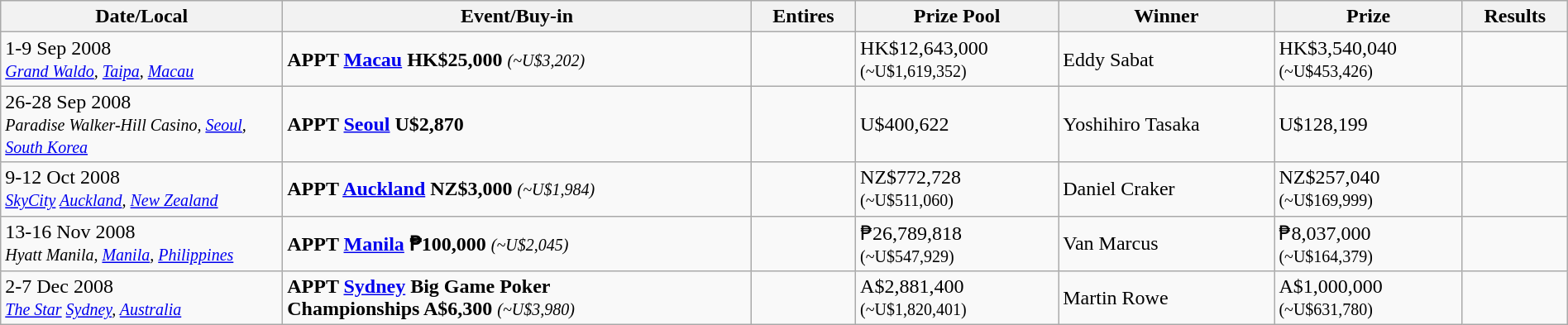<table class="wikitable" width="100%">
<tr>
<th width="18%">Date/Local</th>
<th !width="20%">Event/Buy-in</th>
<th !width="10%">Entires</th>
<th !width="10%">Prize Pool</th>
<th !width="22%">Winner</th>
<th !width="10%">Prize</th>
<th !width="10%">Results</th>
</tr>
<tr>
<td>1-9 Sep 2008<br><small><em><a href='#'>Grand Waldo</a>, <a href='#'>Taipa</a>, <a href='#'>Macau</a></em></small></td>
<td> <strong>APPT <a href='#'>Macau</a> HK$25,000</strong> <em><small>(~U$3,202)</small></em></td>
<td></td>
<td>HK$12,643,000<br><small>(~U$1,619,352)</small></td>
<td> Eddy Sabat</td>
<td>HK$3,540,040<br><small>(~U$453,426)</small></td>
<td></td>
</tr>
<tr>
<td>26-28 Sep 2008<br><small><em>Paradise Walker-Hill Casino, <a href='#'>Seoul</a>, <a href='#'>South Korea</a></em></small></td>
<td> <strong>APPT <a href='#'>Seoul</a> U$2,870</strong></td>
<td></td>
<td>U$400,622</td>
<td> Yoshihiro Tasaka</td>
<td>U$128,199</td>
<td></td>
</tr>
<tr>
<td>9-12 Oct 2008<br><small><em><a href='#'>SkyCity</a> <a href='#'>Auckland</a>, <a href='#'>New Zealand</a></em></small></td>
<td> <strong>APPT <a href='#'>Auckland</a> NZ$3,000</strong> <em><small>(~U$1,984)</small></em></td>
<td></td>
<td>NZ$772,728<br><small>(~U$511,060)</small></td>
<td> Daniel Craker</td>
<td>NZ$257,040<br><small>(~U$169,999)</small></td>
<td></td>
</tr>
<tr>
<td>13-16 Nov 2008<br><small><em>Hyatt Manila, <a href='#'>Manila</a>, <a href='#'>Philippines</a></em></small></td>
<td> <strong>APPT <a href='#'>Manila</a> ₱100,000</strong> <em><small>(~U$2,045)</small></em></td>
<td></td>
<td>₱26,789,818<br><small>(~U$547,929)</small></td>
<td> Van Marcus</td>
<td>₱8,037,000<br><small>(~U$164,379)</small></td>
<td></td>
</tr>
<tr>
<td>2-7 Dec 2008<br><small><em><a href='#'>The Star</a> <a href='#'>Sydney</a>, <a href='#'>Australia</a></em></small></td>
<td> <strong>APPT <a href='#'>Sydney</a> Big Game Poker<br>Championships A$6,300</strong> <em><small>(~U$3,980)</small></em></td>
<td></td>
<td>A$2,881,400<br><small>(~U$1,820,401)</small></td>
<td> Martin Rowe</td>
<td>A$1,000,000<br><small>(~U$631,780)</small></td>
<td></td>
</tr>
</table>
